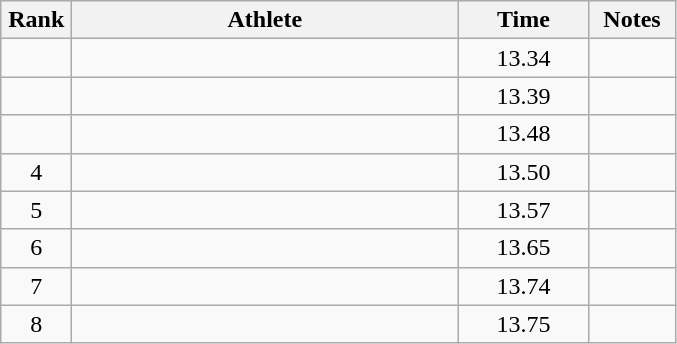<table class="wikitable" style="text-align:center">
<tr>
<th width=40>Rank</th>
<th width=250>Athlete</th>
<th width=80>Time</th>
<th width=50>Notes</th>
</tr>
<tr>
<td></td>
<td align=left></td>
<td>13.34</td>
<td></td>
</tr>
<tr>
<td></td>
<td align=left></td>
<td>13.39</td>
<td></td>
</tr>
<tr>
<td></td>
<td align=left></td>
<td>13.48</td>
<td></td>
</tr>
<tr>
<td>4</td>
<td align=left></td>
<td>13.50</td>
<td></td>
</tr>
<tr>
<td>5</td>
<td align=left></td>
<td>13.57</td>
<td></td>
</tr>
<tr>
<td>6</td>
<td align=left></td>
<td>13.65</td>
<td></td>
</tr>
<tr>
<td>7</td>
<td align=left></td>
<td>13.74</td>
<td></td>
</tr>
<tr>
<td>8</td>
<td align=left></td>
<td>13.75</td>
<td></td>
</tr>
</table>
